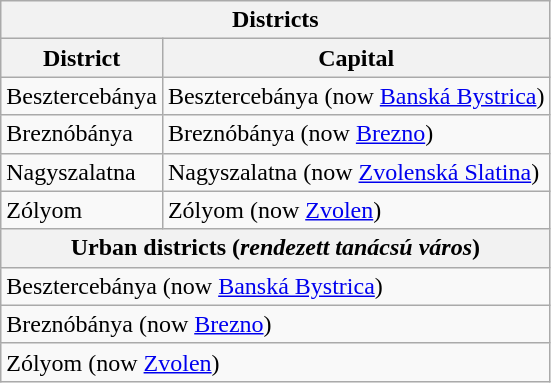<table class="wikitable">
<tr>
<th colspan=2>Districts</th>
</tr>
<tr>
<th>District</th>
<th>Capital</th>
</tr>
<tr>
<td> Besztercebánya</td>
<td>Besztercebánya (now <a href='#'>Banská Bystrica</a>)</td>
</tr>
<tr>
<td> Breznóbánya</td>
<td>Breznóbánya (now <a href='#'>Brezno</a>)</td>
</tr>
<tr>
<td> Nagyszalatna</td>
<td>Nagyszalatna (now <a href='#'>Zvolenská Slatina</a>)</td>
</tr>
<tr>
<td> Zólyom</td>
<td>Zólyom (now <a href='#'>Zvolen</a>)</td>
</tr>
<tr>
<th colspan=2> Urban districts (<em>rendezett tanácsú város</em>)</th>
</tr>
<tr>
<td colspan=2>Besztercebánya (now <a href='#'>Banská Bystrica</a>)</td>
</tr>
<tr>
<td colspan=2>Breznóbánya (now <a href='#'>Brezno</a>)</td>
</tr>
<tr>
<td colspan=2>Zólyom (now <a href='#'>Zvolen</a>)</td>
</tr>
</table>
